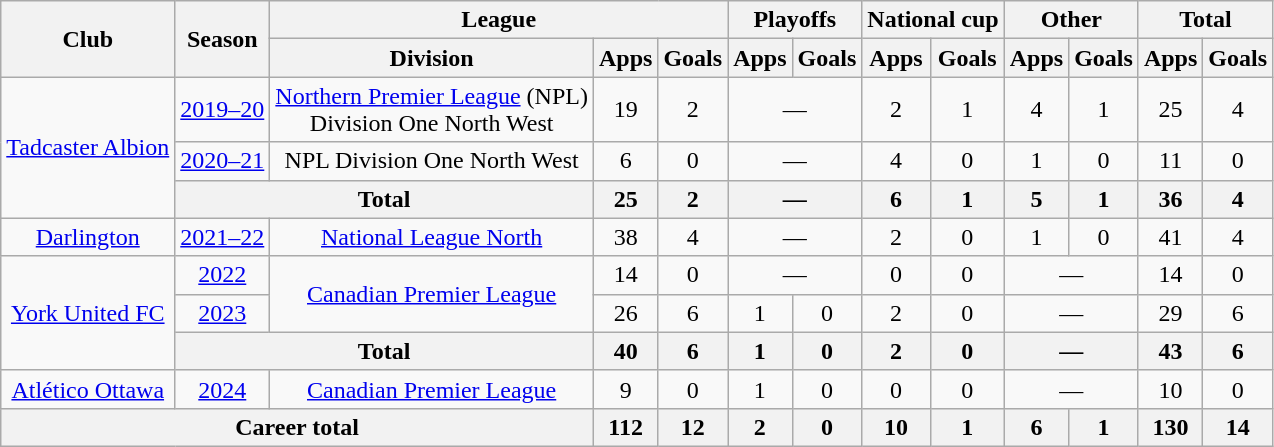<table class="wikitable" style="text-align:center">
<tr>
<th rowspan="2">Club</th>
<th rowspan="2">Season</th>
<th colspan="3">League</th>
<th colspan="2">Playoffs</th>
<th colspan="2">National cup</th>
<th colspan="2">Other</th>
<th colspan="2">Total</th>
</tr>
<tr>
<th>Division</th>
<th>Apps</th>
<th>Goals</th>
<th>Apps</th>
<th>Goals</th>
<th>Apps</th>
<th>Goals</th>
<th>Apps</th>
<th>Goals</th>
<th>Apps</th>
<th>Goals</th>
</tr>
<tr>
<td rowspan="3"><a href='#'>Tadcaster Albion</a></td>
<td><a href='#'>2019–20</a></td>
<td><a href='#'>Northern Premier League</a> (NPL)<br>Division One North West</td>
<td>19</td>
<td>2</td>
<td colspan="2">—</td>
<td>2</td>
<td>1</td>
<td>4</td>
<td>1</td>
<td>25</td>
<td>4</td>
</tr>
<tr>
<td><a href='#'>2020–21</a></td>
<td>NPL Division One North West</td>
<td>6</td>
<td>0</td>
<td colspan="2">—</td>
<td>4</td>
<td>0</td>
<td>1</td>
<td>0</td>
<td>11</td>
<td>0</td>
</tr>
<tr>
<th colspan="2">Total</th>
<th>25</th>
<th>2</th>
<th colspan="2">—</th>
<th>6</th>
<th>1</th>
<th>5</th>
<th>1</th>
<th>36</th>
<th>4</th>
</tr>
<tr>
<td><a href='#'>Darlington</a></td>
<td><a href='#'>2021–22</a></td>
<td><a href='#'>National League North</a></td>
<td>38</td>
<td>4</td>
<td colspan="2">—</td>
<td>2</td>
<td>0</td>
<td>1</td>
<td>0</td>
<td>41</td>
<td>4</td>
</tr>
<tr>
<td rowspan=3><a href='#'>York United FC</a></td>
<td><a href='#'>2022</a></td>
<td rowspan=2><a href='#'>Canadian Premier League</a></td>
<td>14</td>
<td>0</td>
<td colspan="2">—</td>
<td>0</td>
<td>0</td>
<td colspan="2">—</td>
<td>14</td>
<td>0</td>
</tr>
<tr>
<td><a href='#'>2023</a></td>
<td>26</td>
<td>6</td>
<td>1</td>
<td>0</td>
<td>2</td>
<td>0</td>
<td colspan="2">—</td>
<td>29</td>
<td>6</td>
</tr>
<tr>
<th colspan="2">Total</th>
<th>40</th>
<th>6</th>
<th>1</th>
<th>0</th>
<th>2</th>
<th>0</th>
<th colspan="2">—</th>
<th>43</th>
<th>6</th>
</tr>
<tr>
<td><a href='#'>Atlético Ottawa</a></td>
<td><a href='#'>2024</a></td>
<td><a href='#'>Canadian Premier League</a></td>
<td>9</td>
<td>0</td>
<td>1</td>
<td>0</td>
<td>0</td>
<td>0</td>
<td colspan="2">—</td>
<td>10</td>
<td>0</td>
</tr>
<tr>
<th colspan="3">Career total</th>
<th>112</th>
<th>12</th>
<th>2</th>
<th>0</th>
<th>10</th>
<th>1</th>
<th>6</th>
<th>1</th>
<th>130</th>
<th>14</th>
</tr>
</table>
